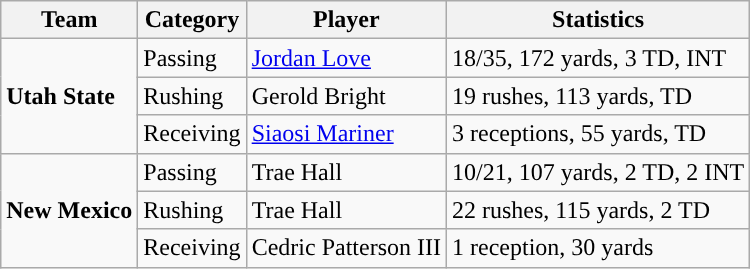<table class="wikitable" style="float: left;">
<tr>
<th>Team</th>
<th>Category</th>
<th>Player</th>
<th>Statistics</th>
</tr>
<tr>
<td rowspan=3><strong>Utah State</strong></td>
<td>Passing</td>
<td><a href='#'>Jordan Love</a></td>
<td>18/35, 172 yards, 3 TD, INT</td>
</tr>
<tr>
<td>Rushing</td>
<td>Gerold Bright</td>
<td>19 rushes, 113 yards, TD</td>
</tr>
<tr>
<td>Receiving</td>
<td><a href='#'>Siaosi Mariner</a></td>
<td>3 receptions, 55 yards, TD</td>
</tr>
<tr>
<td rowspan=3><strong>New Mexico</strong></td>
<td>Passing</td>
<td>Trae Hall</td>
<td>10/21, 107 yards, 2 TD, 2 INT</td>
</tr>
<tr>
<td>Rushing</td>
<td>Trae Hall</td>
<td>22 rushes, 115 yards, 2 TD</td>
</tr>
<tr>
<td>Receiving</td>
<td>Cedric Patterson III</td>
<td>1 reception, 30 yards</td>
</tr>
</table>
